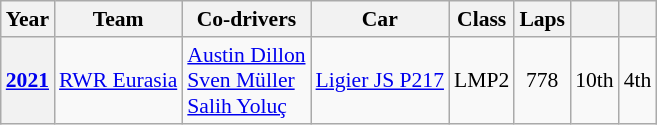<table class="wikitable" style="text-align:center; font-size:90%;">
<tr>
<th>Year</th>
<th>Team</th>
<th>Co-drivers</th>
<th>Car</th>
<th>Class</th>
<th>Laps</th>
<th></th>
<th></th>
</tr>
<tr>
<th><a href='#'>2021</a></th>
<td align=left> <a href='#'>RWR Eurasia</a></td>
<td align=left> <a href='#'>Austin Dillon</a><br> <a href='#'>Sven Müller</a><br> <a href='#'>Salih Yoluç</a></td>
<td align=left><a href='#'>Ligier JS P217</a></td>
<td>LMP2</td>
<td>778</td>
<td>10th</td>
<td>4th</td>
</tr>
</table>
